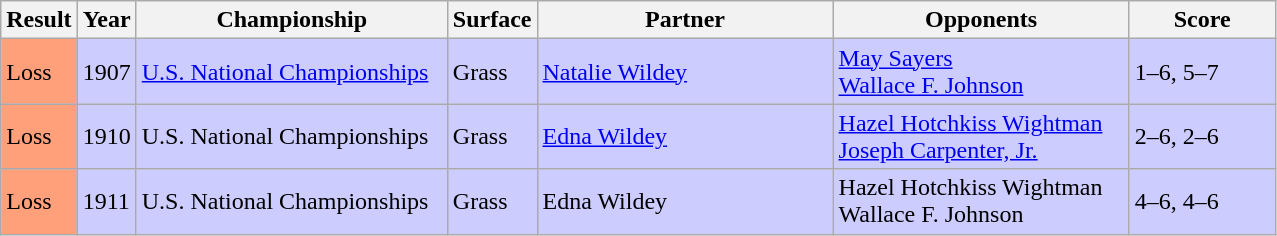<table class="sortable wikitable">
<tr>
<th style="width:40px">Result</th>
<th style="width:30px">Year</th>
<th style="width:200px">Championship</th>
<th style="width:50px">Surface</th>
<th style="width:190px">Partner</th>
<th style="width:190px">Opponents</th>
<th style="width:90px" class="unsortable">Score</th>
</tr>
<tr style="background:#ccccff;">
<td style="background:#ffa07a;">Loss</td>
<td>1907</td>
<td><a href='#'>U.S. National Championships</a></td>
<td>Grass</td>
<td>  <a href='#'>Natalie Wildey</a></td>
<td> <a href='#'>May Sayers</a><br>  <a href='#'>Wallace F. Johnson</a></td>
<td>1–6, 5–7</td>
</tr>
<tr style="background:#ccccff;">
<td style="background:#ffa07a;">Loss</td>
<td>1910</td>
<td>U.S. National Championships</td>
<td>Grass</td>
<td>  <a href='#'>Edna Wildey</a></td>
<td> <a href='#'>Hazel Hotchkiss Wightman</a><br>  <a href='#'>Joseph Carpenter, Jr.</a></td>
<td>2–6, 2–6</td>
</tr>
<tr style="background:#ccccff;">
<td style="background:#ffa07a;">Loss</td>
<td>1911</td>
<td>U.S. National Championships</td>
<td>Grass</td>
<td>  Edna Wildey</td>
<td> Hazel Hotchkiss Wightman<br>  Wallace F. Johnson</td>
<td>4–6, 4–6</td>
</tr>
</table>
